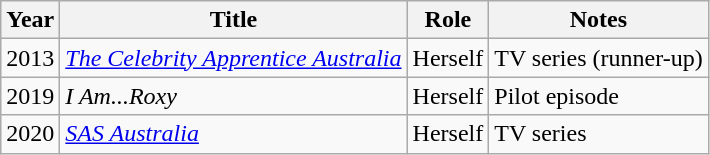<table class="wikitable sortable">
<tr>
<th>Year</th>
<th>Title</th>
<th>Role</th>
<th class="unsortable">Notes</th>
</tr>
<tr>
<td>2013</td>
<td><em><a href='#'>The Celebrity Apprentice Australia</a></em></td>
<td>Herself</td>
<td>TV series (runner-up)</td>
</tr>
<tr>
<td>2019</td>
<td><em>I Am...Roxy</em></td>
<td>Herself</td>
<td>Pilot episode</td>
</tr>
<tr>
<td>2020</td>
<td><em><a href='#'>SAS Australia</a></em></td>
<td>Herself</td>
<td>TV series</td>
</tr>
</table>
